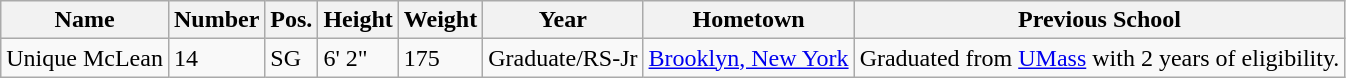<table class="wikitable sortable" border="1">
<tr>
<th>Name</th>
<th>Number</th>
<th>Pos.</th>
<th>Height</th>
<th>Weight</th>
<th>Year</th>
<th>Hometown</th>
<th class="unsortable">Previous School</th>
</tr>
<tr>
<td sortname>Unique McLean</td>
<td>14</td>
<td>SG</td>
<td>6' 2"</td>
<td>175</td>
<td>Graduate/RS-Jr</td>
<td><a href='#'>Brooklyn, New York</a></td>
<td>Graduated from <a href='#'>UMass</a> with 2 years of eligibility.</td>
</tr>
</table>
